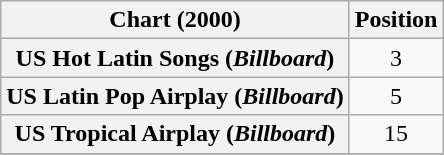<table class="wikitable plainrowheaders " style="text-align:center;">
<tr>
<th scope="col">Chart (2000)</th>
<th scope="col">Position</th>
</tr>
<tr>
<th scope="row">US Hot Latin Songs (<em>Billboard</em>)</th>
<td>3</td>
</tr>
<tr>
<th scope="row">US Latin Pop Airplay (<em>Billboard</em>)</th>
<td>5</td>
</tr>
<tr>
<th scope="row">US Tropical Airplay (<em>Billboard</em>)</th>
<td>15</td>
</tr>
<tr>
</tr>
</table>
